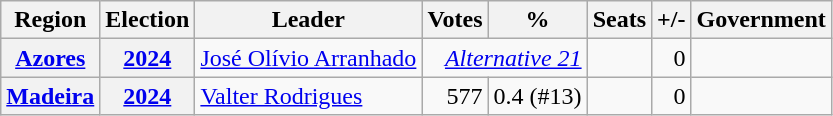<table class="wikitable" style="text-align:right;">
<tr>
<th>Region</th>
<th>Election</th>
<th>Leader</th>
<th>Votes</th>
<th>%</th>
<th>Seats</th>
<th>+/-</th>
<th>Government</th>
</tr>
<tr>
<th><a href='#'>Azores</a></th>
<th><a href='#'>2024</a></th>
<td align=left><a href='#'>José Olívio Arranhado</a></td>
<td colspan=2><em><a href='#'>Alternative 21</a></em></td>
<td></td>
<td>0</td>
<td></td>
</tr>
<tr>
<th><a href='#'>Madeira</a></th>
<th><a href='#'>2024</a></th>
<td align=left><a href='#'>Valter Rodrigues</a></td>
<td>577</td>
<td>0.4 (#13)</td>
<td></td>
<td>0</td>
<td></td>
</tr>
</table>
